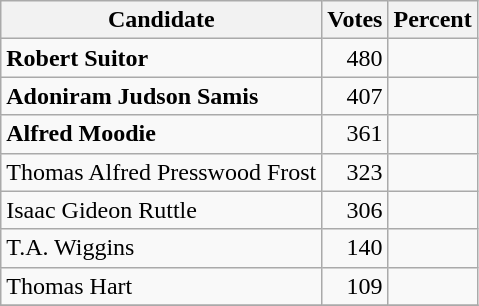<table class="wikitable">
<tr>
<th>Candidate</th>
<th>Votes</th>
<th>Percent</th>
</tr>
<tr>
<td style="font-weight:bold;">Robert Suitor</td>
<td style="text-align:right;">480</td>
<td style="text-align:right;"></td>
</tr>
<tr>
<td style="font-weight:bold;">Adoniram Judson Samis</td>
<td style="text-align:right;">407</td>
<td style="text-align:right;"></td>
</tr>
<tr>
<td style="font-weight:bold;">Alfred Moodie</td>
<td style="text-align:right;">361</td>
<td style="text-align:right;"></td>
</tr>
<tr>
<td>Thomas Alfred Presswood Frost</td>
<td style="text-align:right;">323</td>
<td style="text-align:right;"></td>
</tr>
<tr>
<td>Isaac Gideon Ruttle</td>
<td style="text-align:right;">306</td>
<td style="text-align:right;"></td>
</tr>
<tr>
<td>T.A. Wiggins</td>
<td style="text-align:right;">140</td>
<td style="text-align:right;"></td>
</tr>
<tr>
<td>Thomas Hart</td>
<td style="text-align:right;">109</td>
<td style="text-align:right;"></td>
</tr>
<tr>
</tr>
</table>
